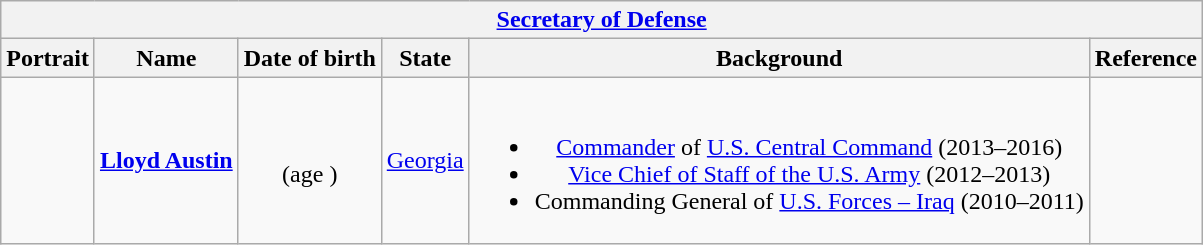<table class="wikitable collapsible" style="text-align:center;">
<tr>
<th colspan="6"><a href='#'>Secretary of Defense</a></th>
</tr>
<tr>
<th>Portrait</th>
<th>Name</th>
<th>Date of birth</th>
<th>State</th>
<th>Background</th>
<th>Reference</th>
</tr>
<tr>
<td></td>
<td><strong><a href='#'>Lloyd Austin</a></strong></td>
<td><br>(age )</td>
<td> <a href='#'>Georgia</a></td>
<td><br><ul><li><a href='#'>Commander</a> of <a href='#'>U.S. Central Command</a> (2013–2016)</li><li><a href='#'>Vice Chief of Staff of the U.S. Army</a> (2012–2013)</li><li>Commanding General of <a href='#'>U.S. Forces – Iraq</a> (2010–2011)</li></ul></td>
<td></td>
</tr>
</table>
